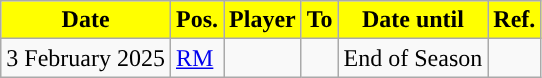<table class="wikitable plainrowheaders sortable">
<tr>
<th style="background: yellow; color: black; ">Date</th>
<th style="background: yellow; color: black; ">Pos.</th>
<th style="background: yellow; color: black; ">Player</th>
<th style="background: yellow; color: black; ">To</th>
<th style="background: yellow; color: black; ">Date until</th>
<th style="background: yellow; color: black; ">Ref.</th>
</tr>
<tr>
<td>3 February 2025</td>
<td><a href='#'>RM</a></td>
<td></td>
<td></td>
<td>End of Season</td>
<td></td>
</tr>
</table>
